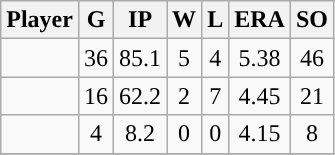<table class="wikitable sortable" style="text-align:center;">
<tr>
<th>Player</th>
<th>G</th>
<th>IP</th>
<th>W</th>
<th>L</th>
<th>ERA</th>
<th>SO</th>
</tr>
<tr>
<td></td>
<td>36</td>
<td>85.1</td>
<td>5</td>
<td>4</td>
<td>5.38</td>
<td>46</td>
</tr>
<tr>
<td></td>
<td>16</td>
<td>62.2</td>
<td>2</td>
<td>7</td>
<td>4.45</td>
<td>21</td>
</tr>
<tr>
<td></td>
<td>4</td>
<td>8.2</td>
<td>0</td>
<td>0</td>
<td>4.15</td>
<td>8</td>
</tr>
<tr>
</tr>
</table>
